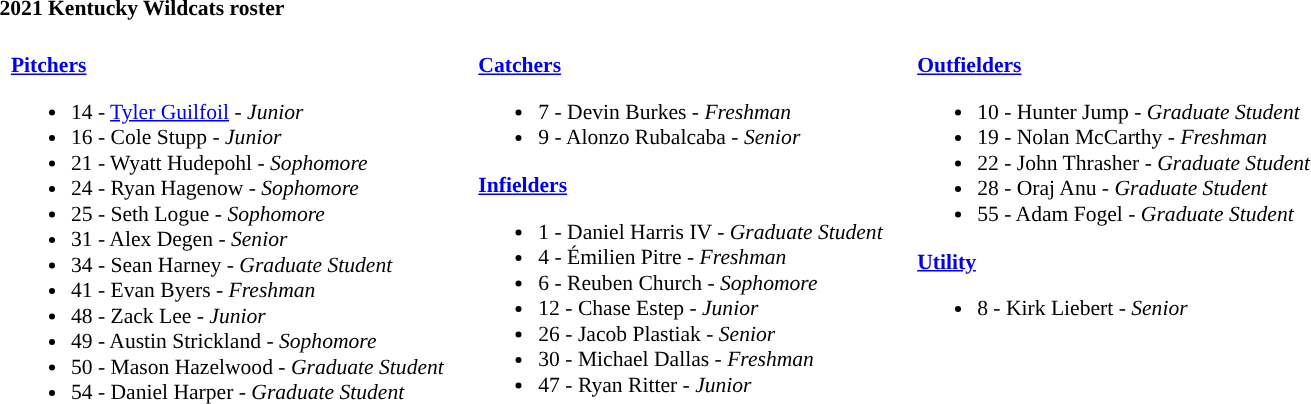<table class="toccolours" style="text-align: left; font-size:90%;">
<tr>
<th colspan="9">2021 Kentucky Wildcats roster</th>
</tr>
<tr>
<td width="03"> </td>
<td valign="top"><br><strong><a href='#'>Pitchers</a></strong><ul><li>14 - <a href='#'>Tyler Guilfoil</a> - <em>Junior</em></li><li>16 - Cole Stupp - <em>Junior</em></li><li>21 - Wyatt Hudepohl - <em>Sophomore</em></li><li>24 - Ryan Hagenow - <em>Sophomore</em></li><li>25 - Seth Logue - <em>Sophomore</em></li><li>31 - Alex Degen - <em>Senior</em></li><li>34 - Sean Harney - <em>Graduate Student</em></li><li>41 - Evan Byers - <em> Freshman</em></li><li>48 - Zack Lee - <em>Junior</em></li><li>49 - Austin Strickland - <em>Sophomore</em></li><li>50 - Mason Hazelwood - <em>Graduate Student</em></li><li>54 - Daniel Harper - <em>Graduate Student</em></li></ul></td>
<td width="15"> </td>
<td valign="top"><br><strong><a href='#'>Catchers</a></strong><ul><li>7 - Devin Burkes - <em> Freshman</em></li><li>9 - Alonzo Rubalcaba - <em>Senior</em></li></ul><strong><a href='#'>Infielders</a></strong><ul><li>1 - Daniel Harris IV - <em>Graduate Student</em></li><li>4 - Émilien Pitre - <em>Freshman</em></li><li>6 - Reuben Church - <em>Sophomore</em></li><li>12 - Chase Estep - <em>Junior</em></li><li>26 - Jacob Plastiak - <em>Senior</em></li><li>30 - Michael Dallas - <em>Freshman</em></li><li>47 - Ryan Ritter - <em>Junior</em></li></ul></td>
<td width="15"> </td>
<td valign="top"><br><strong><a href='#'>Outfielders</a></strong><ul><li>10 - Hunter Jump - <em>Graduate Student</em></li><li>19 - Nolan McCarthy - <em> Freshman</em></li><li>22 - John Thrasher - <em>Graduate Student</em></li><li>28 - Oraj Anu - <em>Graduate Student</em></li><li>55 - Adam Fogel - <em>Graduate Student</em></li></ul><strong><a href='#'>Utility</a></strong><ul><li>8 - Kirk Liebert - <em>Senior</em></li></ul></td>
<td width="25"> </td>
</tr>
</table>
